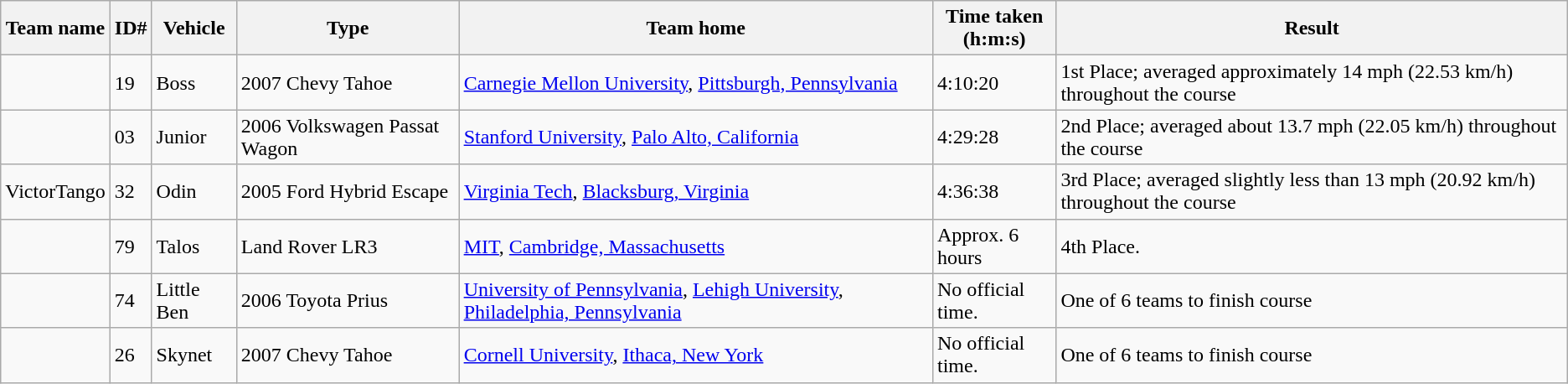<table class="wikitable">
<tr>
<th>Team name</th>
<th>ID#</th>
<th>Vehicle</th>
<th>Type</th>
<th>Team home</th>
<th>Time taken<br>(h:m:s)</th>
<th>Result</th>
</tr>
<tr>
<td></td>
<td>19</td>
<td>Boss</td>
<td>2007 Chevy Tahoe</td>
<td><a href='#'>Carnegie Mellon University</a>, <a href='#'>Pittsburgh, Pennsylvania</a></td>
<td>4:10:20</td>
<td>1st Place; averaged approximately 14 mph (22.53 km/h) throughout the course</td>
</tr>
<tr>
<td></td>
<td>03</td>
<td>Junior</td>
<td>2006 Volkswagen Passat Wagon</td>
<td><a href='#'>Stanford University</a>, <a href='#'>Palo Alto, California</a></td>
<td>4:29:28</td>
<td>2nd Place; averaged about 13.7 mph (22.05 km/h) throughout the course</td>
</tr>
<tr>
<td>VictorTango</td>
<td>32</td>
<td>Odin</td>
<td>2005 Ford Hybrid Escape</td>
<td><a href='#'>Virginia Tech</a>, <a href='#'>Blacksburg, Virginia</a></td>
<td>4:36:38</td>
<td>3rd Place; averaged slightly less than 13 mph (20.92 km/h) throughout the course</td>
</tr>
<tr>
<td></td>
<td>79</td>
<td>Talos</td>
<td>Land Rover LR3</td>
<td><a href='#'>MIT</a>, <a href='#'>Cambridge, Massachusetts</a></td>
<td>Approx. 6 hours</td>
<td>4th Place.</td>
</tr>
<tr>
<td></td>
<td>74</td>
<td>Little Ben</td>
<td>2006 Toyota Prius</td>
<td><a href='#'>University of Pennsylvania</a>, <a href='#'>Lehigh University</a>, <a href='#'>Philadelphia, Pennsylvania</a></td>
<td>No official time.</td>
<td>One of 6 teams to finish course</td>
</tr>
<tr>
<td></td>
<td>26</td>
<td>Skynet</td>
<td>2007 Chevy Tahoe</td>
<td><a href='#'>Cornell University</a>, <a href='#'>Ithaca, New York</a></td>
<td>No official time.</td>
<td>One of 6 teams to finish course</td>
</tr>
</table>
